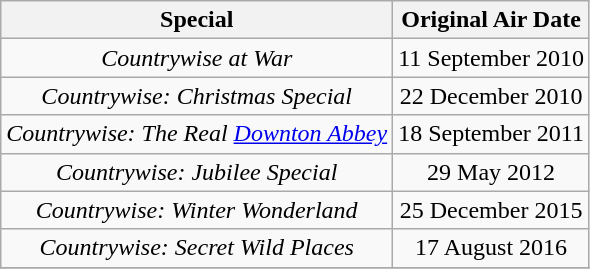<table class="wikitable" style="text-align: center;">
<tr>
<th>Special</th>
<th>Original Air Date</th>
</tr>
<tr>
<td><em>Countrywise at War</em></td>
<td>11 September 2010</td>
</tr>
<tr>
<td><em>Countrywise: Christmas Special</em></td>
<td>22 December 2010</td>
</tr>
<tr>
<td><em>Countrywise: The Real <a href='#'>Downton Abbey</a></em></td>
<td>18 September 2011</td>
</tr>
<tr>
<td><em>Countrywise: Jubilee Special</em></td>
<td>29 May 2012</td>
</tr>
<tr>
<td><em>Countrywise: Winter Wonderland</em></td>
<td>25 December 2015</td>
</tr>
<tr>
<td><em>Countrywise: Secret Wild Places</em></td>
<td>17 August 2016</td>
</tr>
<tr>
</tr>
</table>
